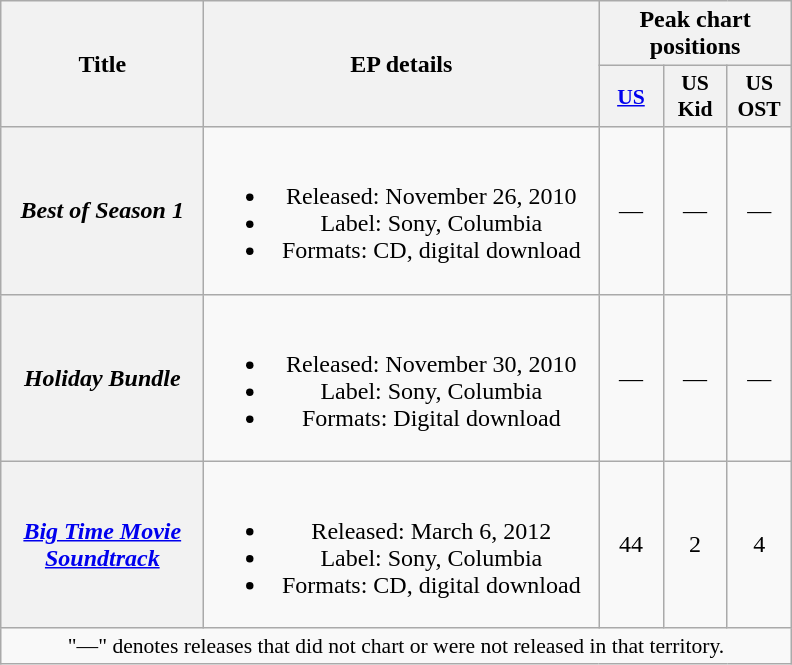<table class="wikitable plainrowheaders" style="text-align:center;">
<tr>
<th scope="col" rowspan="2" style="width:8em;">Title</th>
<th scope="col" rowspan="2" style="width:16em;">EP details</th>
<th scope="col" colspan="3">Peak chart positions</th>
</tr>
<tr>
<th scope="col" style="width:2.5em;font-size:90%;"><a href='#'>US</a><br></th>
<th scope="col" style="width:2.5em;font-size:90%;">US<br>Kid<br></th>
<th scope="col" style="width:2.5em;font-size:90%;">US<br>OST<br></th>
</tr>
<tr>
<th scope="row"><em>Best of Season 1</em></th>
<td><br><ul><li>Released: November 26, 2010</li><li>Label: Sony, Columbia</li><li>Formats: CD, digital download</li></ul></td>
<td>—</td>
<td>—</td>
<td>—</td>
</tr>
<tr>
<th scope="row"><em>Holiday Bundle</em></th>
<td><br><ul><li>Released: November 30, 2010</li><li>Label: Sony, Columbia</li><li>Formats: Digital download</li></ul></td>
<td>—</td>
<td>—</td>
<td>—</td>
</tr>
<tr>
<th scope="row"><em><a href='#'>Big Time Movie Soundtrack</a></em></th>
<td><br><ul><li>Released: March 6, 2012</li><li>Label: Sony, Columbia</li><li>Formats: CD, digital download</li></ul></td>
<td>44</td>
<td>2</td>
<td>4</td>
</tr>
<tr>
<td colspan="5" style="text-align:center; font-size:90%;">"—" denotes releases that did not chart or were not released in that territory.</td>
</tr>
</table>
